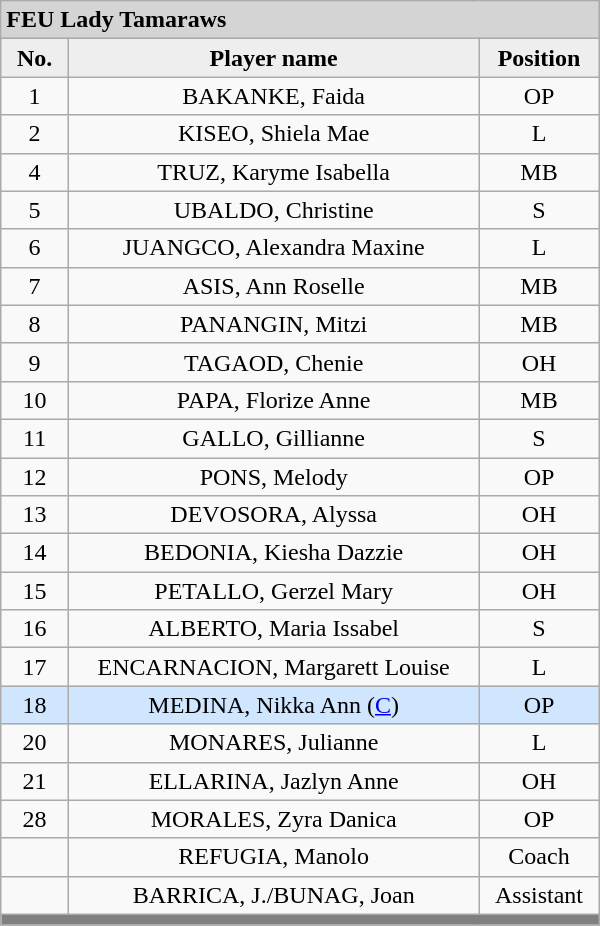<table class='wikitable mw-collapsible mw-collapsed' style='text-align: center; font-size: 100%; width: 400px; border: none;'>
<tr>
<th style="background:#D4D4D4; text-align:left;" colspan=3> FEU Lady Tamaraws</th>
</tr>
<tr style="background:#EEEEEE; font-weight:bold;">
<td width=5%>No.</td>
<td width=40%>Player name</td>
<td width=5%>Position</td>
</tr>
<tr>
<td>1</td>
<td>BAKANKE, Faida</td>
<td>OP</td>
</tr>
<tr>
<td>2</td>
<td>KISEO, Shiela Mae</td>
<td>L</td>
</tr>
<tr>
<td>4</td>
<td>TRUZ, Karyme Isabella</td>
<td>MB</td>
</tr>
<tr>
<td>5</td>
<td>UBALDO, Christine</td>
<td>S</td>
</tr>
<tr>
<td>6</td>
<td>JUANGCO, Alexandra Maxine</td>
<td>L</td>
</tr>
<tr>
<td>7</td>
<td>ASIS, Ann Roselle</td>
<td>MB</td>
</tr>
<tr>
<td>8</td>
<td>PANANGIN, Mitzi</td>
<td>MB</td>
</tr>
<tr>
<td>9</td>
<td>TAGAOD, Chenie</td>
<td>OH</td>
</tr>
<tr>
<td>10</td>
<td>PAPA, Florize Anne</td>
<td>MB</td>
</tr>
<tr>
<td>11</td>
<td>GALLO, Gillianne</td>
<td>S</td>
</tr>
<tr>
<td>12</td>
<td>PONS, Melody</td>
<td>OP</td>
</tr>
<tr>
<td>13</td>
<td>DEVOSORA, Alyssa</td>
<td>OH</td>
</tr>
<tr>
<td>14</td>
<td>BEDONIA, Kiesha Dazzie</td>
<td>OH</td>
</tr>
<tr>
<td>15</td>
<td>PETALLO, Gerzel Mary</td>
<td>OH</td>
</tr>
<tr>
<td>16</td>
<td>ALBERTO, Maria Issabel</td>
<td>S</td>
</tr>
<tr>
<td>17</td>
<td>ENCARNACION, Margarett Louise</td>
<td>L</td>
</tr>
<tr style="background: #D0E6FF">
<td>18</td>
<td>MEDINA, Nikka Ann (<a href='#'>C</a>)</td>
<td>OP</td>
</tr>
<tr>
<td>20</td>
<td>MONARES, Julianne</td>
<td>L</td>
</tr>
<tr>
<td>21</td>
<td>ELLARINA, Jazlyn Anne</td>
<td>OH</td>
</tr>
<tr>
<td>28</td>
<td>MORALES, Zyra Danica</td>
<td>OP</td>
</tr>
<tr>
<td></td>
<td>REFUGIA, Manolo</td>
<td>Coach</td>
</tr>
<tr>
<td></td>
<td>BARRICA, J./BUNAG, Joan</td>
<td>Assistant</td>
</tr>
<tr>
<th style='background: grey;' colspan=3></th>
</tr>
</table>
